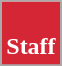<table class="wikitable">
<tr>
<th style="color:white; background:#D52635;" scope="col" colspan="2"><br>Staff</th>
</tr>
<tr>
</tr>
</table>
